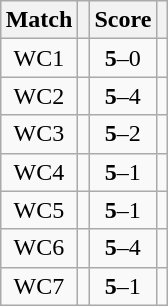<table class="wikitable" style="font-size: 100%; margin: 1em auto 1em auto;">
<tr>
<th>Match</th>
<th></th>
<th>Score</th>
<th></th>
</tr>
<tr>
<td align="center">WC1</td>
<td><strong></strong></td>
<td align="center"><strong>5</strong>–0</td>
<td></td>
</tr>
<tr>
<td align="center">WC2</td>
<td><strong></strong></td>
<td align="center"><strong>5</strong>–4</td>
<td></td>
</tr>
<tr>
<td align="center">WC3</td>
<td><strong></strong></td>
<td align="center"><strong>5</strong>–2</td>
<td></td>
</tr>
<tr>
<td align="center">WC4</td>
<td><strong></strong></td>
<td align="center"><strong>5</strong>–1</td>
<td></td>
</tr>
<tr>
<td align="center">WC5</td>
<td><strong></strong></td>
<td align="center"><strong>5</strong>–1</td>
<td></td>
</tr>
<tr>
<td align="center">WC6</td>
<td><strong></strong></td>
<td align="center"><strong>5</strong>–4</td>
<td></td>
</tr>
<tr>
<td align="center">WC7</td>
<td><strong></strong></td>
<td align="center"><strong>5</strong>–1</td>
<td></td>
</tr>
</table>
